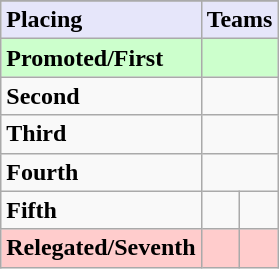<table class=wikitable>
<tr>
</tr>
<tr style="background: #E6E6FA;">
<td><strong>Placing</strong></td>
<td colspan="2" style="text-align:center"><strong>Teams</strong></td>
</tr>
<tr style="background: #ccffcc;">
<td><strong>Promoted/First</strong></td>
<td colspan=2></td>
</tr>
<tr>
<td><strong>Second</strong></td>
<td colspan=2></td>
</tr>
<tr>
<td><strong>Third</strong></td>
<td colspan=2></td>
</tr>
<tr>
<td><strong>Fourth</strong></td>
<td colspan=2></td>
</tr>
<tr>
<td><strong>Fifth</strong></td>
<td></td>
<td></td>
</tr>
<tr style="background: #ffcccc;">
<td><strong>Relegated/Seventh</strong></td>
<td></td>
<td></td>
</tr>
</table>
